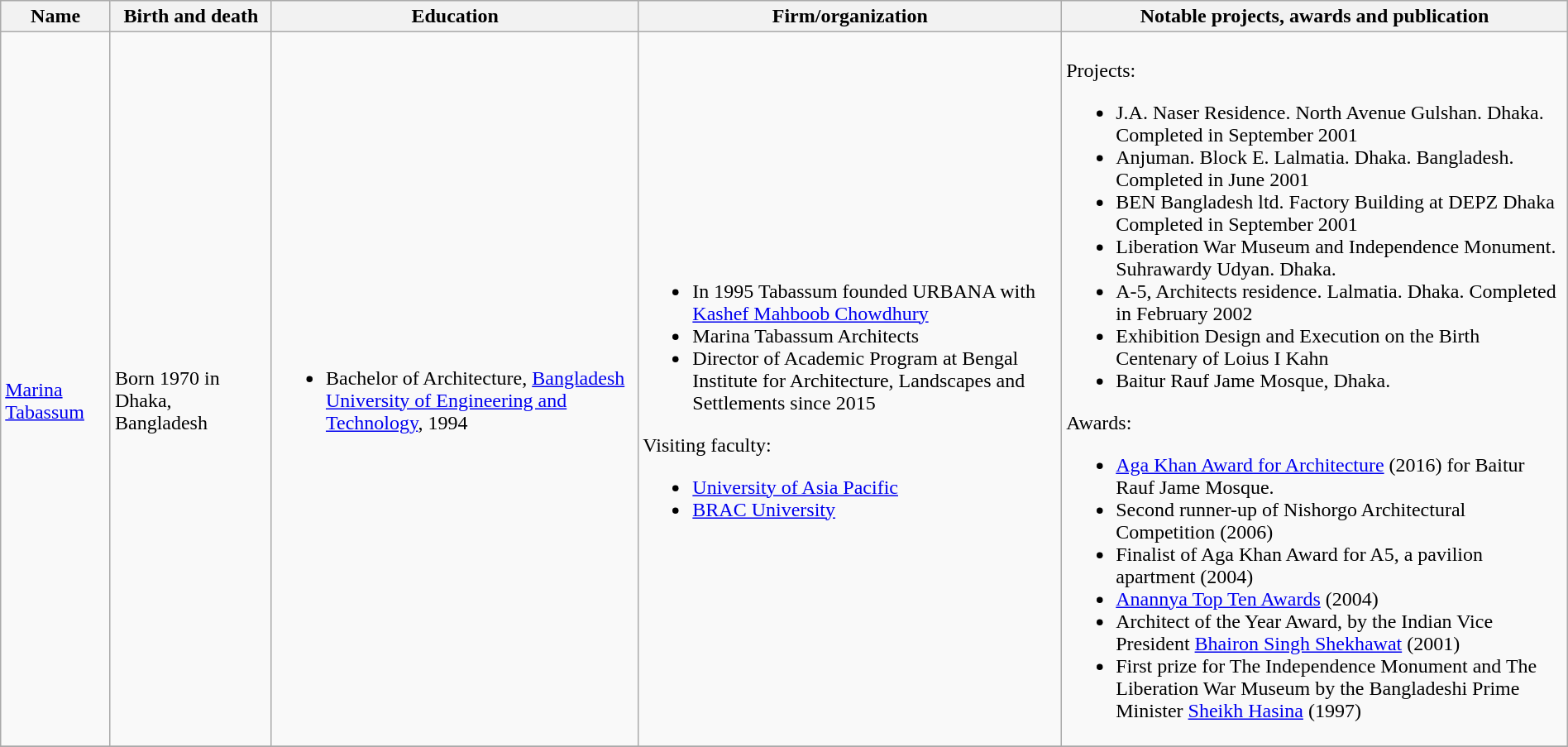<table class="wikitable" width="100%">
<tr bgcolor="#efefef">
<th>Name</th>
<th>Birth and death</th>
<th>Education</th>
<th>Firm/organization</th>
<th>Notable projects, awards and publication</th>
</tr>
<tr>
<td><br><a href='#'>Marina Tabassum</a></td>
<td><br>Born 1970 in Dhaka, Bangladesh</td>
<td><br><ul><li>Bachelor of Architecture, <a href='#'>Bangladesh University of Engineering and Technology</a>, 1994</li></ul></td>
<td><br><ul><li>In 1995 Tabassum founded URBANA with <a href='#'>Kashef Mahboob Chowdhury</a></li><li>Marina Tabassum Architects</li><li>Director of Academic Program at Bengal Institute for Architecture, Landscapes and Settlements since 2015</li></ul>Visiting faculty:<ul><li><a href='#'>University of Asia Pacific</a></li><li><a href='#'>BRAC University</a></li></ul></td>
<td><br>Projects:<ul><li>J.A. Naser Residence. North Avenue Gulshan. Dhaka. Completed in September 2001</li><li>Anjuman. Block E. Lalmatia. Dhaka. Bangladesh. Completed in June 2001</li><li>BEN Bangladesh ltd. Factory Building at DEPZ Dhaka Completed in September 2001</li><li>Liberation War Museum and Independence Monument. Suhrawardy Udyan. Dhaka.</li><li>A-5, Architects residence. Lalmatia. Dhaka. Completed in February 2002</li><li>Exhibition Design and Execution on the Birth Centenary of Loius I Kahn</li><li>Baitur Rauf Jame Mosque, Dhaka.</li></ul>Awards:<ul><li><a href='#'>Aga Khan Award for Architecture</a> (2016) for Baitur Rauf Jame Mosque.</li><li>Second runner-up of Nishorgo Architectural Competition (2006)</li><li>Finalist of Aga Khan Award for A5, a pavilion apartment (2004)</li><li><a href='#'>Anannya Top Ten Awards</a> (2004)</li><li>Architect of the Year Award, by the Indian Vice President <a href='#'>Bhairon Singh Shekhawat</a> (2001)</li><li>First prize for The Independence Monument and The Liberation War Museum by the Bangladeshi Prime Minister <a href='#'>Sheikh Hasina</a> (1997)</li></ul></td>
</tr>
<tr>
</tr>
</table>
